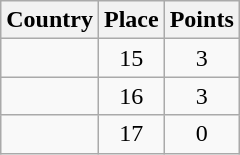<table class="wikitable sortable" style="text-align:center">
<tr>
<th>Country</th>
<th>Place</th>
<th>Points</th>
</tr>
<tr>
<td align=left></td>
<td>15</td>
<td>3</td>
</tr>
<tr>
<td align=left></td>
<td>16</td>
<td>3</td>
</tr>
<tr>
<td align=left></td>
<td>17</td>
<td>0</td>
</tr>
</table>
